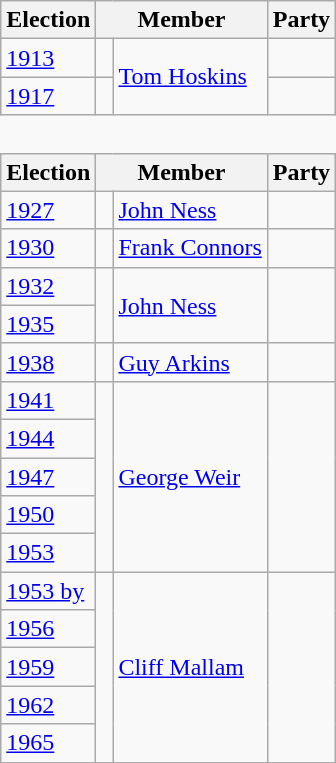<table class="wikitable" style='border-style: none none none none;'>
<tr>
<th>Election</th>
<th colspan="2">Member</th>
<th>Party</th>
</tr>
<tr style="background: #f9f9f9">
<td><a href='#'>1913</a></td>
<td> </td>
<td rowspan="2"><a href='#'>Tom Hoskins</a></td>
<td></td>
</tr>
<tr style="background: #f9f9f9">
<td><a href='#'>1917</a></td>
<td> </td>
<td></td>
</tr>
<tr>
<td colspan="4" style='border-style: none none none none;'> </td>
</tr>
<tr>
<th>Election</th>
<th colspan="2">Member</th>
<th>Party</th>
</tr>
<tr style="background: #f9f9f9">
<td><a href='#'>1927</a></td>
<td> </td>
<td><a href='#'>John Ness</a></td>
<td></td>
</tr>
<tr style="background: #f9f9f9">
<td><a href='#'>1930</a></td>
<td> </td>
<td><a href='#'>Frank Connors</a></td>
<td></td>
</tr>
<tr style="background: #f9f9f9">
<td><a href='#'>1932</a></td>
<td rowspan="2" > </td>
<td rowspan="2"><a href='#'>John Ness</a></td>
<td rowspan="2"></td>
</tr>
<tr style="background: #f9f9f9">
<td><a href='#'>1935</a></td>
</tr>
<tr style="background: #f9f9f9">
<td><a href='#'>1938</a></td>
<td> </td>
<td><a href='#'>Guy Arkins</a></td>
<td></td>
</tr>
<tr style="background: #f9f9f9">
<td><a href='#'>1941</a></td>
<td rowspan="5" > </td>
<td rowspan="5"><a href='#'>George Weir</a></td>
<td rowspan="5"></td>
</tr>
<tr style="background: #f9f9f9">
<td><a href='#'>1944</a></td>
</tr>
<tr style="background: #f9f9f9">
<td><a href='#'>1947</a></td>
</tr>
<tr style="background: #f9f9f9">
<td><a href='#'>1950</a></td>
</tr>
<tr style="background: #f9f9f9">
<td><a href='#'>1953</a></td>
</tr>
<tr style="background: #f9f9f9">
<td><a href='#'>1953 by</a></td>
<td rowspan="5" > </td>
<td rowspan="5"><a href='#'>Cliff Mallam</a></td>
<td rowspan="5"></td>
</tr>
<tr style="background: #f9f9f9">
<td><a href='#'>1956</a></td>
</tr>
<tr style="background: #f9f9f9">
<td><a href='#'>1959</a></td>
</tr>
<tr style="background: #f9f9f9">
<td><a href='#'>1962</a></td>
</tr>
<tr style="background: #f9f9f9">
<td><a href='#'>1965</a></td>
</tr>
</table>
